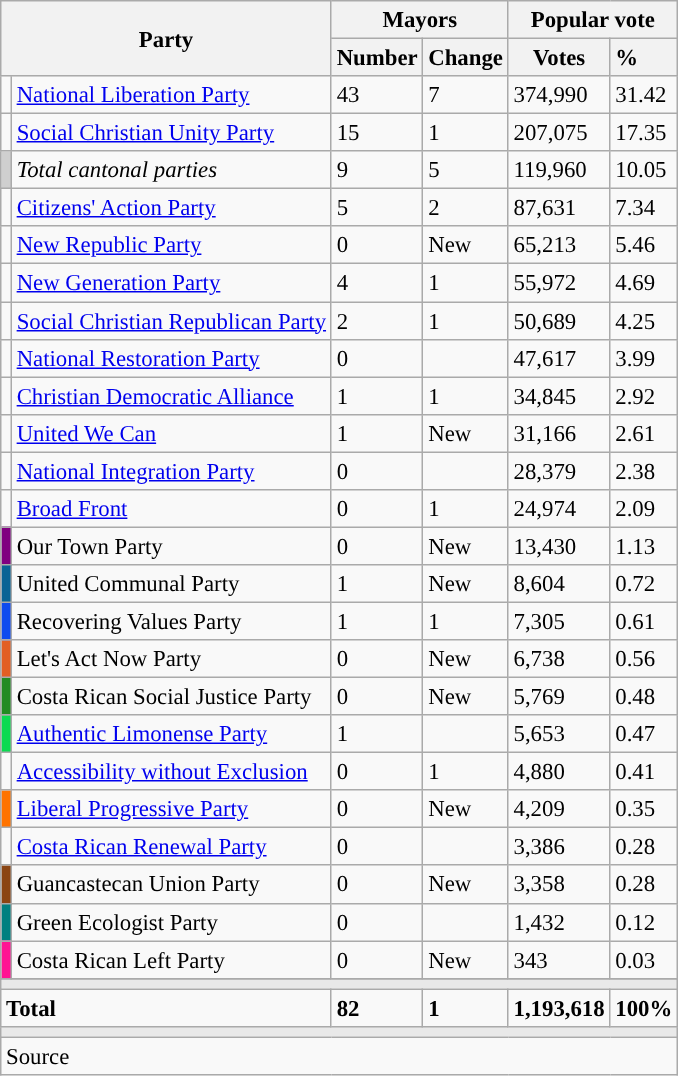<table class="wikitable" style="text-align:left;font-size:95%;">
<tr>
<th colspan="2" rowspan="2">Party</th>
<th colspan="2">Mayors</th>
<th colspan="2">Popular vote</th>
</tr>
<tr>
<th valign="top">Number</th>
<th style="text-align: left;" valign="top">Change</th>
<th valign="top">Votes</th>
<th style="text-align: left;" valign="top">%</th>
</tr>
<tr>
<td></td>
<td><a href='#'>National Liberation Party</a></td>
<td>43</td>
<td>7</td>
<td>374,990</td>
<td>31.42</td>
</tr>
<tr>
<td></td>
<td><a href='#'>Social Christian Unity Party</a></td>
<td>15</td>
<td>1</td>
<td>207,075</td>
<td>17.35</td>
</tr>
<tr>
<td bgcolor="#cfcfcf"></td>
<td><em>Total cantonal parties</em></td>
<td>9</td>
<td>5</td>
<td>119,960</td>
<td>10.05</td>
</tr>
<tr>
<td></td>
<td><a href='#'>Citizens' Action Party</a></td>
<td>5</td>
<td>2</td>
<td>87,631</td>
<td>7.34</td>
</tr>
<tr>
<td></td>
<td><a href='#'>New Republic Party</a></td>
<td>0</td>
<td>New</td>
<td>65,213</td>
<td>5.46</td>
</tr>
<tr>
<td></td>
<td><a href='#'>New Generation Party</a></td>
<td>4</td>
<td>1</td>
<td>55,972</td>
<td>4.69</td>
</tr>
<tr>
<td></td>
<td><a href='#'>Social Christian Republican Party</a></td>
<td>2</td>
<td>1</td>
<td>50,689</td>
<td>4.25</td>
</tr>
<tr>
<td></td>
<td><a href='#'>National Restoration Party</a></td>
<td>0</td>
<td></td>
<td>47,617</td>
<td>3.99</td>
</tr>
<tr>
<td></td>
<td><a href='#'>Christian Democratic Alliance</a></td>
<td>1</td>
<td>1</td>
<td>34,845</td>
<td>2.92</td>
</tr>
<tr>
<td></td>
<td><a href='#'>United We Can</a></td>
<td>1</td>
<td>New</td>
<td>31,166</td>
<td>2.61</td>
</tr>
<tr>
<td></td>
<td><a href='#'>National Integration Party</a></td>
<td>0</td>
<td></td>
<td>28,379</td>
<td>2.38</td>
</tr>
<tr>
<td></td>
<td><a href='#'>Broad Front</a></td>
<td>0</td>
<td>1</td>
<td>24,974</td>
<td>2.09</td>
</tr>
<tr>
<td bgcolor="#800080"></td>
<td>Our Town Party</td>
<td>0</td>
<td>New</td>
<td>13,430</td>
<td>1.13</td>
</tr>
<tr>
<td bgcolor="#096395"></td>
<td>United Communal Party</td>
<td>1</td>
<td>New</td>
<td>8,604</td>
<td>0.72</td>
</tr>
<tr>
<td bgcolor="#0E4BEF"></td>
<td>Recovering Values Party</td>
<td>1</td>
<td>1</td>
<td>7,305</td>
<td>0.61</td>
</tr>
<tr>
<td bgcolor="#E25F23"></td>
<td>Let's Act Now Party</td>
<td>0</td>
<td>New</td>
<td>6,738</td>
<td>0.56</td>
</tr>
<tr>
<td bgcolor="#228B22"></td>
<td>Costa Rican Social Justice Party</td>
<td>0</td>
<td>New</td>
<td>5,769</td>
<td>0.48</td>
</tr>
<tr>
<td bgcolor="#0BDA51"></td>
<td><a href='#'>Authentic Limonense Party</a></td>
<td>1</td>
<td></td>
<td>5,653</td>
<td>0.47</td>
</tr>
<tr>
<td></td>
<td><a href='#'>Accessibility without Exclusion</a></td>
<td>0</td>
<td>1</td>
<td>4,880</td>
<td>0.41</td>
</tr>
<tr>
<td bgcolor="#FF7300"></td>
<td><a href='#'>Liberal Progressive Party</a></td>
<td>0</td>
<td>New</td>
<td>4,209</td>
<td>0.35</td>
</tr>
<tr>
<td></td>
<td><a href='#'>Costa Rican Renewal Party</a></td>
<td>0</td>
<td></td>
<td>3,386</td>
<td>0.28</td>
</tr>
<tr>
<td bgcolor="#8B4513"></td>
<td>Guancastecan Union Party</td>
<td>0</td>
<td>New</td>
<td>3,358</td>
<td>0.28</td>
</tr>
<tr>
<td bgcolor="#008080"></td>
<td>Green Ecologist Party</td>
<td>0</td>
<td></td>
<td>1,432</td>
<td>0.12</td>
</tr>
<tr>
<td bgcolor="#FF1493"></td>
<td>Costa Rican Left Party</td>
<td>0</td>
<td>New</td>
<td>343</td>
<td>0.03</td>
</tr>
<tr>
</tr>
<tr>
<td colspan="6" bgcolor="#E9E9E9"></td>
</tr>
<tr>
<td colspan="2"><strong>Total</strong></td>
<td><strong>82</strong></td>
<td><strong>1</strong></td>
<td><strong>1,193,618</strong></td>
<td><strong>100%</strong></td>
</tr>
<tr>
<td colspan="6" bgcolor="#E9E9E9"></td>
</tr>
<tr>
<td colspan=6>Source</td>
</tr>
</table>
